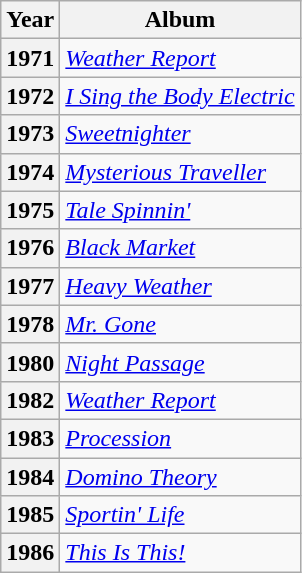<table class="wikitable">
<tr>
<th>Year</th>
<th>Album</th>
</tr>
<tr>
<th>1971</th>
<td><em><a href='#'>Weather Report</a></em></td>
</tr>
<tr>
<th>1972</th>
<td><em><a href='#'>I Sing the Body Electric</a></em></td>
</tr>
<tr>
<th>1973</th>
<td><em><a href='#'>Sweetnighter</a></em></td>
</tr>
<tr>
<th>1974</th>
<td><em><a href='#'>Mysterious Traveller</a></em></td>
</tr>
<tr>
<th>1975</th>
<td><em><a href='#'>Tale Spinnin'</a></em></td>
</tr>
<tr>
<th>1976</th>
<td><em><a href='#'>Black Market</a></em></td>
</tr>
<tr>
<th>1977</th>
<td><em><a href='#'>Heavy Weather</a></em></td>
</tr>
<tr>
<th>1978</th>
<td><em><a href='#'>Mr. Gone</a></em></td>
</tr>
<tr>
<th>1980</th>
<td><em><a href='#'>Night Passage</a></em></td>
</tr>
<tr>
<th>1982</th>
<td><em><a href='#'>Weather Report</a></em></td>
</tr>
<tr>
<th>1983</th>
<td><em><a href='#'>Procession</a></em></td>
</tr>
<tr>
<th>1984</th>
<td><em><a href='#'>Domino Theory</a></em></td>
</tr>
<tr>
<th>1985</th>
<td><em><a href='#'>Sportin' Life</a></em></td>
</tr>
<tr>
<th>1986</th>
<td><em><a href='#'>This Is This!</a></em></td>
</tr>
</table>
